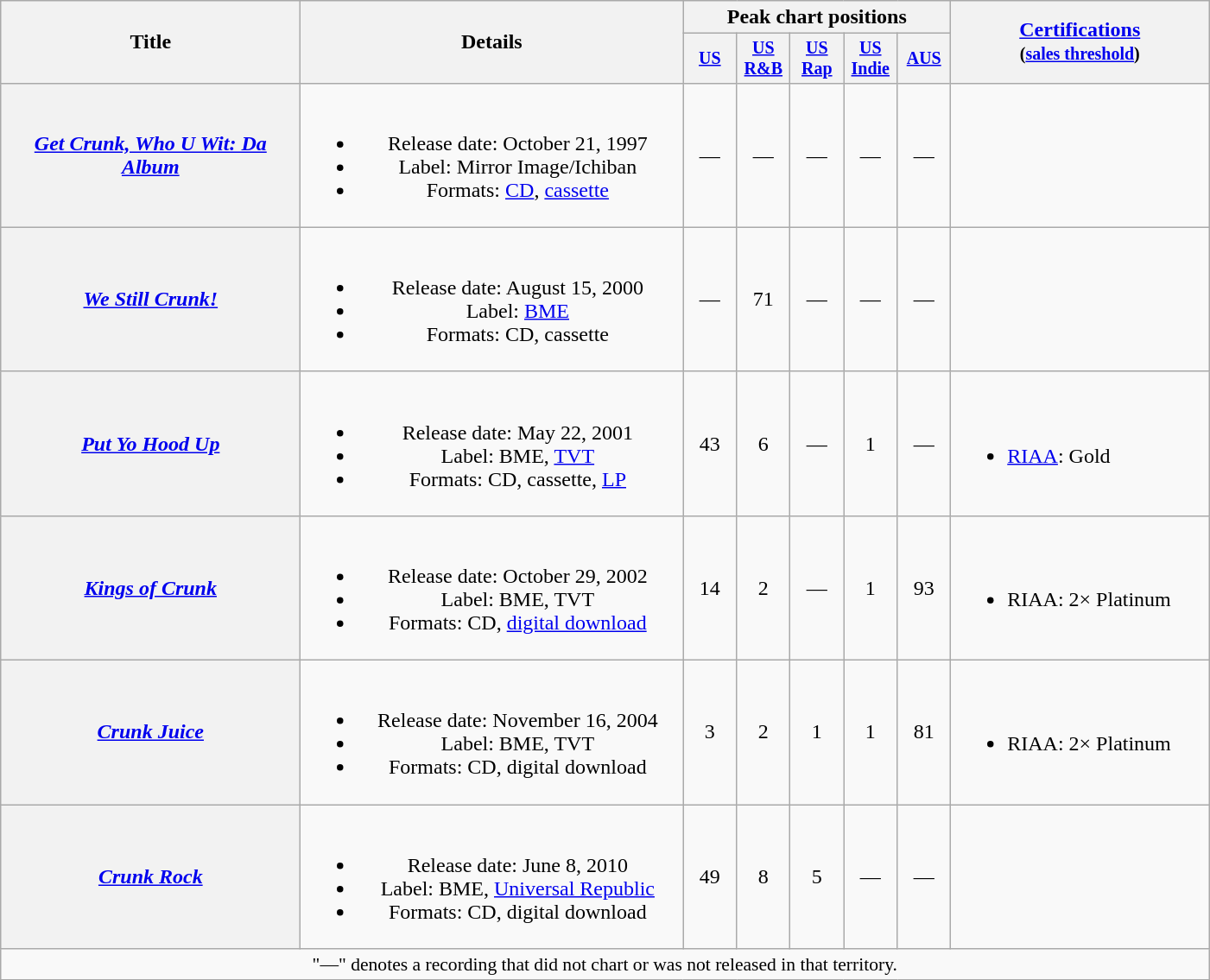<table class="wikitable plainrowheaders" style="text-align:center;">
<tr>
<th rowspan="2" style="width:14em;">Title</th>
<th rowspan="2" style="width:18em;">Details</th>
<th colspan="5">Peak chart positions</th>
<th rowspan="2" style="width:12em;"><a href='#'>Certifications</a><br><small>(<a href='#'>sales threshold</a>)</small></th>
</tr>
<tr style="font-size:smaller;">
<th style="width:35px;"><a href='#'>US</a><br></th>
<th style="width:35px;"><a href='#'>US R&B</a><br></th>
<th style="width:35px;"><a href='#'>US<br>Rap</a><br></th>
<th style="width:35px;"><a href='#'>US Indie</a><br></th>
<th style="width:35px;"><a href='#'>AUS</a><br></th>
</tr>
<tr>
<th scope="row"><em><a href='#'>Get Crunk, Who U Wit: Da Album</a></em><br></th>
<td><br><ul><li>Release date: October 21, 1997</li><li>Label: Mirror Image/Ichiban</li><li>Formats: <a href='#'>CD</a>, <a href='#'>cassette</a></li></ul></td>
<td>—</td>
<td>—</td>
<td>—</td>
<td>—</td>
<td>—</td>
<td></td>
</tr>
<tr>
<th scope="row"><em><a href='#'>We Still Crunk!</a></em><br></th>
<td><br><ul><li>Release date: August 15, 2000</li><li>Label: <a href='#'>BME</a></li><li>Formats: CD, cassette</li></ul></td>
<td>—</td>
<td>71</td>
<td>—</td>
<td>—</td>
<td>—</td>
<td></td>
</tr>
<tr>
<th scope="row"><em><a href='#'>Put Yo Hood Up</a></em><br></th>
<td><br><ul><li>Release date: May 22, 2001</li><li>Label: BME, <a href='#'>TVT</a></li><li>Formats: CD, cassette, <a href='#'>LP</a></li></ul></td>
<td>43</td>
<td>6</td>
<td>—</td>
<td>1</td>
<td>—</td>
<td style="text-align:left;"><br><ul><li><a href='#'>RIAA</a>: Gold</li></ul></td>
</tr>
<tr>
<th scope="row"><em><a href='#'>Kings of Crunk</a></em><br></th>
<td><br><ul><li>Release date: October 29, 2002</li><li>Label: BME, TVT</li><li>Formats: CD, <a href='#'>digital download</a></li></ul></td>
<td>14</td>
<td>2</td>
<td>—</td>
<td>1</td>
<td>93</td>
<td style="text-align:left;"><br><ul><li>RIAA: 2× Platinum</li></ul></td>
</tr>
<tr>
<th scope="row"><em><a href='#'>Crunk Juice</a></em><br></th>
<td><br><ul><li>Release date: November 16, 2004</li><li>Label: BME, TVT</li><li>Formats: CD, digital download</li></ul></td>
<td>3</td>
<td>2</td>
<td>1</td>
<td>1</td>
<td>81</td>
<td style="text-align:left;"><br><ul><li>RIAA: 2× Platinum</li></ul></td>
</tr>
<tr>
<th scope="row"><em><a href='#'>Crunk Rock</a></em></th>
<td><br><ul><li>Release date: June 8, 2010</li><li>Label: BME, <a href='#'>Universal Republic</a></li><li>Formats: CD, digital download</li></ul></td>
<td>49</td>
<td>8</td>
<td>5</td>
<td>—</td>
<td>—</td>
<td style="text-align:left;"></td>
</tr>
<tr>
<td colspan="11" style="font-size:90%">"—" denotes a recording that did not chart or was not released in that territory.</td>
</tr>
</table>
